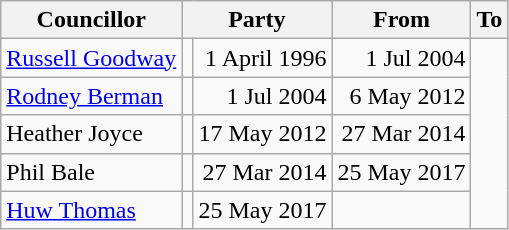<table class=wikitable>
<tr>
<th>Councillor</th>
<th colspan=2>Party</th>
<th>From</th>
<th>To</th>
</tr>
<tr>
<td><a href='#'>Russell Goodway</a></td>
<td></td>
<td align=right>1 April 1996</td>
<td align=right>1 Jul 2004</td>
</tr>
<tr>
<td><a href='#'>Rodney Berman</a></td>
<td></td>
<td align=right>1 Jul 2004</td>
<td align=right>6 May 2012</td>
</tr>
<tr>
<td>Heather Joyce</td>
<td></td>
<td align=right>17 May 2012</td>
<td align=right>27 Mar 2014</td>
</tr>
<tr>
<td>Phil Bale</td>
<td></td>
<td align=right>27 Mar 2014</td>
<td align=right>25 May 2017</td>
</tr>
<tr>
<td><a href='#'>Huw Thomas</a></td>
<td></td>
<td align=right>25 May 2017</td>
<td align=right></td>
</tr>
</table>
